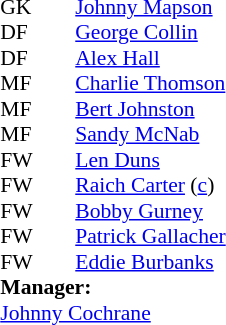<table style="font-size:90%; margin:0.2em auto;" cellspacing="0" cellpadding="0">
<tr>
<th width="25"></th>
<th width="25"></th>
</tr>
<tr>
<td>GK</td>
<td><strong> </strong></td>
<td> <a href='#'>Johnny Mapson</a></td>
</tr>
<tr>
<td>DF</td>
<td><strong> </strong></td>
<td> <a href='#'>George Collin</a></td>
</tr>
<tr>
<td>DF</td>
<td><strong> </strong></td>
<td> <a href='#'>Alex Hall</a></td>
</tr>
<tr>
<td>MF</td>
<td><strong> </strong></td>
<td> <a href='#'>Charlie Thomson</a></td>
</tr>
<tr>
<td>MF</td>
<td><strong> </strong></td>
<td> <a href='#'>Bert Johnston</a></td>
</tr>
<tr>
<td>MF</td>
<td><strong> </strong></td>
<td> <a href='#'>Sandy McNab</a></td>
</tr>
<tr>
<td>FW</td>
<td><strong> </strong></td>
<td> <a href='#'>Len Duns</a></td>
</tr>
<tr>
<td>FW</td>
<td><strong> </strong></td>
<td> <a href='#'>Raich Carter</a> (<a href='#'>c</a>)</td>
</tr>
<tr>
<td>FW</td>
<td><strong> </strong></td>
<td> <a href='#'>Bobby Gurney</a></td>
</tr>
<tr>
<td>FW</td>
<td><strong> </strong></td>
<td> <a href='#'>Patrick Gallacher</a></td>
</tr>
<tr>
<td>FW</td>
<td><strong> </strong></td>
<td> <a href='#'>Eddie Burbanks</a></td>
</tr>
<tr>
<td colspan=3><strong>Manager:</strong></td>
</tr>
<tr>
<td colspan=4> <a href='#'>Johnny Cochrane</a></td>
</tr>
</table>
